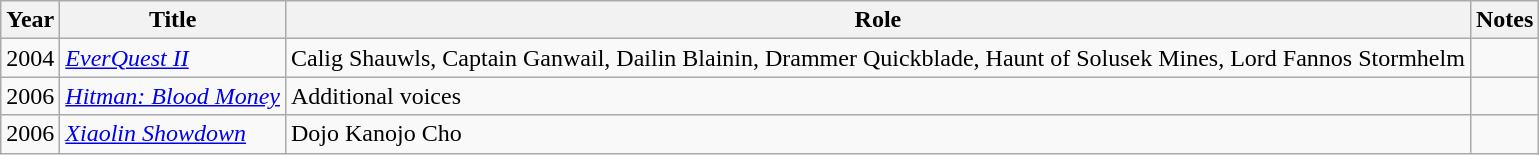<table class="wikitable sortable">
<tr>
<th>Year</th>
<th>Title</th>
<th>Role</th>
<th>Notes</th>
</tr>
<tr>
<td>2004</td>
<td><em><a href='#'>EverQuest II</a></em></td>
<td>Calig Shauwls, Captain Ganwail, Dailin Blainin, Drammer Quickblade, Haunt of Solusek Mines, Lord Fannos Stormhelm</td>
<td></td>
</tr>
<tr>
<td>2006</td>
<td><em><a href='#'>Hitman: Blood Money</a></em></td>
<td>Additional voices</td>
<td></td>
</tr>
<tr>
<td>2006</td>
<td><em><a href='#'>Xiaolin Showdown</a></em></td>
<td>Dojo Kanojo Cho</td>
<td></td>
</tr>
</table>
